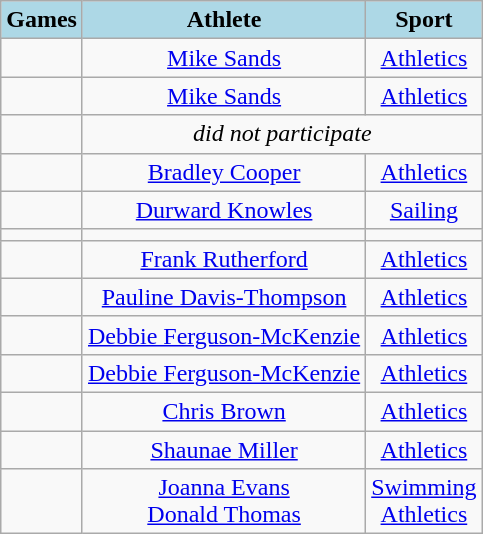<table class="wikitable" style="text-align:center" border="1">
<tr>
<th style="background-color:lightblue">Games</th>
<th style="background-color:lightblue">Athlete</th>
<th style="background-color:lightblue">Sport</th>
</tr>
<tr>
<td align=left></td>
<td><a href='#'>Mike Sands</a></td>
<td><a href='#'>Athletics</a></td>
</tr>
<tr>
<td align=left></td>
<td><a href='#'>Mike Sands</a></td>
<td><a href='#'>Athletics</a></td>
</tr>
<tr>
<td align=left></td>
<td colspan=2><em>did not participate</em></td>
</tr>
<tr>
<td align=left></td>
<td><a href='#'>Bradley Cooper</a></td>
<td><a href='#'>Athletics</a></td>
</tr>
<tr>
<td align=left></td>
<td><a href='#'>Durward Knowles</a></td>
<td><a href='#'>Sailing</a></td>
</tr>
<tr>
<td align=left></td>
<td></td>
<td></td>
</tr>
<tr>
<td align=left></td>
<td><a href='#'>Frank Rutherford</a></td>
<td><a href='#'>Athletics</a></td>
</tr>
<tr>
<td align=left></td>
<td><a href='#'>Pauline Davis-Thompson</a></td>
<td><a href='#'>Athletics</a></td>
</tr>
<tr>
<td align=left></td>
<td><a href='#'>Debbie Ferguson-McKenzie</a></td>
<td><a href='#'>Athletics</a></td>
</tr>
<tr>
<td align=left></td>
<td><a href='#'>Debbie Ferguson-McKenzie</a></td>
<td><a href='#'>Athletics</a></td>
</tr>
<tr>
<td align=left></td>
<td><a href='#'>Chris Brown</a></td>
<td><a href='#'>Athletics</a></td>
</tr>
<tr>
<td align=left></td>
<td><a href='#'>Shaunae Miller</a></td>
<td><a href='#'>Athletics</a></td>
</tr>
<tr>
<td align=left></td>
<td><a href='#'>Joanna Evans</a> <br><a href='#'>Donald Thomas</a></td>
<td><a href='#'>Swimming</a> <br><a href='#'> Athletics</a></td>
</tr>
</table>
